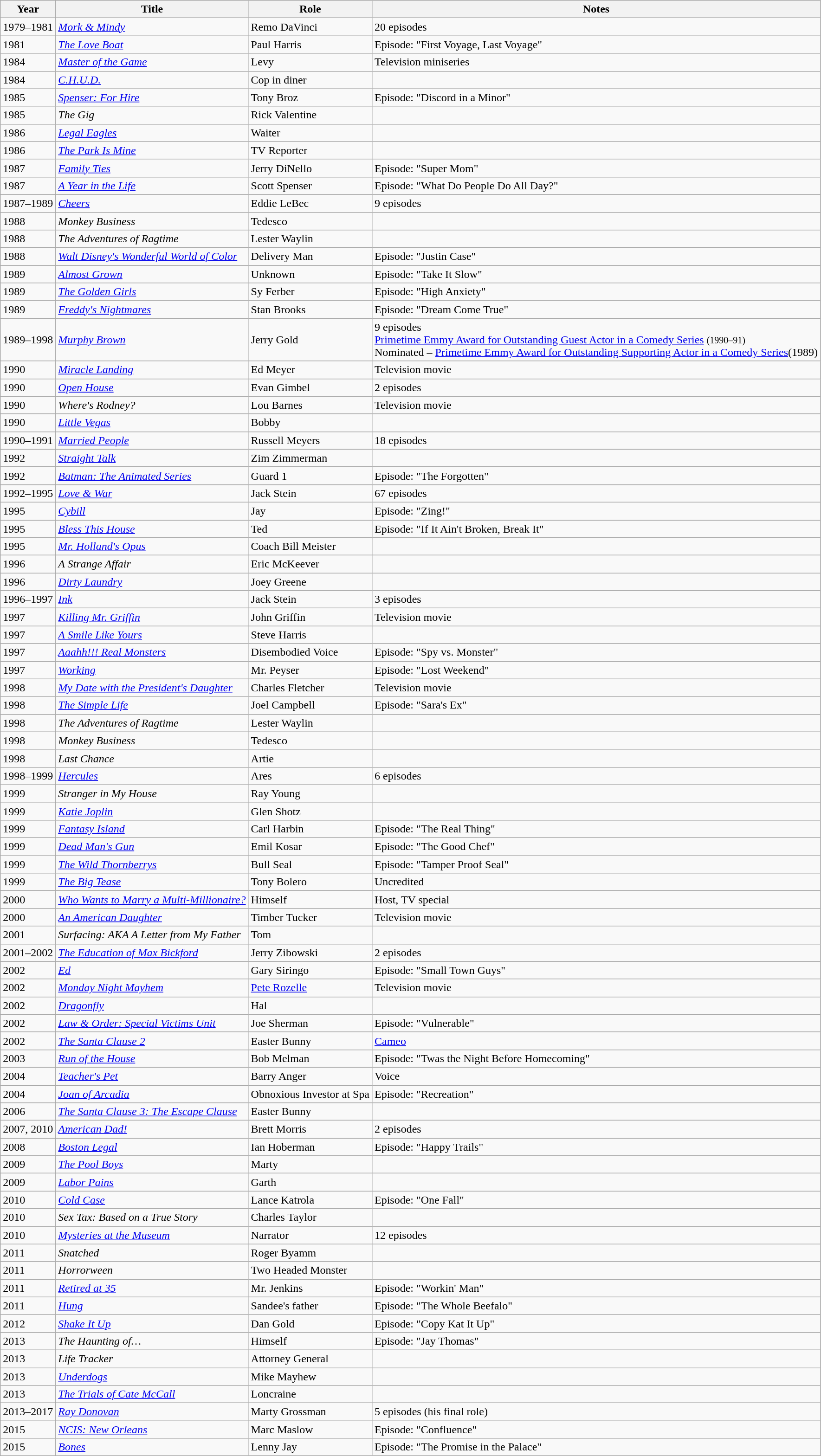<table class="wikitable sortable">
<tr>
<th>Year</th>
<th>Title</th>
<th>Role</th>
<th>Notes</th>
</tr>
<tr>
<td>1979–1981</td>
<td><em><a href='#'>Mork & Mindy</a></em></td>
<td>Remo DaVinci</td>
<td>20 episodes</td>
</tr>
<tr>
<td>1981</td>
<td><em><a href='#'>The Love Boat</a></em></td>
<td>Paul Harris</td>
<td>Episode: "First Voyage, Last Voyage"</td>
</tr>
<tr>
<td>1984</td>
<td><em><a href='#'>Master of the Game</a></em></td>
<td>Levy</td>
<td>Television miniseries</td>
</tr>
<tr>
<td>1984</td>
<td><em><a href='#'>C.H.U.D.</a></em></td>
<td>Cop in diner</td>
<td></td>
</tr>
<tr>
<td>1985</td>
<td><em><a href='#'>Spenser: For Hire</a></em></td>
<td>Tony Broz</td>
<td>Episode: "Discord in a Minor"</td>
</tr>
<tr>
<td>1985</td>
<td><em>The Gig</em></td>
<td>Rick Valentine</td>
<td></td>
</tr>
<tr>
<td>1986</td>
<td><em><a href='#'>Legal Eagles</a></em></td>
<td>Waiter</td>
<td></td>
</tr>
<tr>
<td>1986</td>
<td><em><a href='#'>The Park Is Mine</a></em></td>
<td>TV Reporter</td>
<td></td>
</tr>
<tr>
<td>1987</td>
<td><em><a href='#'>Family Ties</a></em></td>
<td>Jerry DiNello</td>
<td>Episode: "Super Mom"</td>
</tr>
<tr>
<td>1987</td>
<td><em><a href='#'>A Year in the Life</a></em></td>
<td>Scott Spenser</td>
<td>Episode: "What Do People Do All Day?"</td>
</tr>
<tr>
<td>1987–1989</td>
<td><em><a href='#'>Cheers</a></em></td>
<td>Eddie LeBec</td>
<td>9 episodes</td>
</tr>
<tr>
<td>1988</td>
<td><em>Monkey Business</em></td>
<td>Tedesco</td>
<td></td>
</tr>
<tr>
<td>1988</td>
<td><em>The Adventures of Ragtime</em></td>
<td>Lester Waylin</td>
<td></td>
</tr>
<tr>
<td>1988</td>
<td><em><a href='#'>Walt Disney's Wonderful World of Color</a></em></td>
<td>Delivery Man</td>
<td>Episode: "Justin Case"</td>
</tr>
<tr>
<td>1989</td>
<td><em><a href='#'>Almost Grown</a></em></td>
<td>Unknown</td>
<td>Episode: "Take It Slow"</td>
</tr>
<tr>
<td>1989</td>
<td><em><a href='#'>The Golden Girls</a></em></td>
<td>Sy Ferber</td>
<td>Episode: "High Anxiety"</td>
</tr>
<tr>
<td>1989</td>
<td><em><a href='#'>Freddy's Nightmares</a></em></td>
<td>Stan Brooks</td>
<td>Episode: "Dream Come True"</td>
</tr>
<tr>
<td>1989–1998</td>
<td><em><a href='#'>Murphy Brown</a></em></td>
<td>Jerry Gold</td>
<td>9 episodes<br><a href='#'>Primetime Emmy Award for Outstanding Guest Actor in a Comedy Series</a> <small>(1990–91)</small><br>Nominated – <a href='#'>Primetime Emmy Award for Outstanding Supporting Actor in a Comedy Series</a>(1989)</td>
</tr>
<tr>
<td>1990</td>
<td><em><a href='#'>Miracle Landing</a></em></td>
<td>Ed Meyer</td>
<td>Television movie</td>
</tr>
<tr>
<td>1990</td>
<td><em><a href='#'>Open House</a></em></td>
<td>Evan Gimbel</td>
<td>2 episodes</td>
</tr>
<tr>
<td>1990</td>
<td><em>Where's Rodney?</em></td>
<td>Lou Barnes</td>
<td>Television movie</td>
</tr>
<tr>
<td>1990</td>
<td><em><a href='#'>Little Vegas</a></em></td>
<td>Bobby</td>
<td></td>
</tr>
<tr>
<td>1990–1991</td>
<td><em><a href='#'>Married People</a></em></td>
<td>Russell Meyers</td>
<td>18 episodes</td>
</tr>
<tr>
<td>1992</td>
<td><em><a href='#'>Straight Talk</a></em></td>
<td>Zim Zimmerman</td>
<td></td>
</tr>
<tr>
<td>1992</td>
<td><em><a href='#'>Batman: The Animated Series</a></em></td>
<td>Guard 1</td>
<td>Episode: "The Forgotten"</td>
</tr>
<tr>
<td>1992–1995</td>
<td><em><a href='#'>Love & War</a></em></td>
<td>Jack Stein</td>
<td>67 episodes</td>
</tr>
<tr>
<td>1995</td>
<td><em><a href='#'>Cybill</a></em></td>
<td>Jay</td>
<td>Episode: "Zing!"</td>
</tr>
<tr>
<td>1995</td>
<td><em><a href='#'>Bless This House</a></em></td>
<td>Ted</td>
<td>Episode: "If It Ain't Broken, Break It"</td>
</tr>
<tr>
<td>1995</td>
<td><em><a href='#'>Mr. Holland's Opus</a></em></td>
<td>Coach Bill Meister</td>
<td></td>
</tr>
<tr>
<td>1996</td>
<td><em>A Strange Affair</em></td>
<td>Eric McKeever</td>
<td></td>
</tr>
<tr>
<td>1996</td>
<td><em><a href='#'>Dirty Laundry</a></em></td>
<td>Joey Greene</td>
<td></td>
</tr>
<tr>
<td>1996–1997</td>
<td><em><a href='#'>Ink</a></em></td>
<td>Jack Stein</td>
<td>3 episodes</td>
</tr>
<tr>
<td>1997</td>
<td><em><a href='#'>Killing Mr. Griffin</a></em></td>
<td>John Griffin</td>
<td>Television movie</td>
</tr>
<tr>
<td>1997</td>
<td><em><a href='#'>A Smile Like Yours</a></em></td>
<td>Steve Harris</td>
<td></td>
</tr>
<tr>
<td>1997</td>
<td><em><a href='#'>Aaahh!!! Real Monsters</a></em></td>
<td>Disembodied Voice</td>
<td>Episode: "Spy vs. Monster"</td>
</tr>
<tr>
<td>1997</td>
<td><em><a href='#'>Working</a></em></td>
<td>Mr. Peyser</td>
<td>Episode: "Lost Weekend"</td>
</tr>
<tr>
<td>1998</td>
<td><em><a href='#'>My Date with the President's Daughter</a></em></td>
<td>Charles Fletcher</td>
<td>Television movie</td>
</tr>
<tr>
<td>1998</td>
<td><em><a href='#'>The Simple Life</a></em></td>
<td>Joel Campbell</td>
<td>Episode: "Sara's Ex"</td>
</tr>
<tr>
<td>1998</td>
<td><em>The Adventures of Ragtime</em></td>
<td>Lester Waylin</td>
<td></td>
</tr>
<tr>
<td>1998</td>
<td><em>Monkey Business</em></td>
<td>Tedesco</td>
<td></td>
</tr>
<tr>
<td>1998</td>
<td><em>Last Chance</em></td>
<td>Artie</td>
<td></td>
</tr>
<tr>
<td>1998–1999</td>
<td><em><a href='#'>Hercules</a></em></td>
<td>Ares</td>
<td>6 episodes</td>
</tr>
<tr>
<td>1999</td>
<td><em>Stranger in My House</em></td>
<td>Ray Young</td>
<td></td>
</tr>
<tr>
<td>1999</td>
<td><em><a href='#'>Katie Joplin</a></em></td>
<td>Glen Shotz</td>
<td></td>
</tr>
<tr>
<td>1999</td>
<td><em><a href='#'>Fantasy Island</a></em></td>
<td>Carl Harbin</td>
<td>Episode: "The Real Thing"</td>
</tr>
<tr>
<td>1999</td>
<td><em><a href='#'>Dead Man's Gun</a></em></td>
<td>Emil Kosar</td>
<td>Episode: "The Good Chef"</td>
</tr>
<tr>
<td>1999</td>
<td><em><a href='#'>The Wild Thornberrys</a></em></td>
<td>Bull Seal</td>
<td>Episode: "Tamper Proof Seal"</td>
</tr>
<tr>
<td>1999</td>
<td><em><a href='#'>The Big Tease</a></em></td>
<td>Tony Bolero</td>
<td>Uncredited</td>
</tr>
<tr>
<td>2000</td>
<td><em><a href='#'>Who Wants to Marry a Multi-Millionaire?</a></em></td>
<td>Himself</td>
<td>Host, TV special</td>
</tr>
<tr>
<td>2000</td>
<td><em><a href='#'>An American Daughter</a></em></td>
<td>Timber Tucker</td>
<td>Television movie</td>
</tr>
<tr>
<td>2001</td>
<td><em>Surfacing: AKA A Letter from My Father</em></td>
<td>Tom</td>
<td></td>
</tr>
<tr>
<td>2001–2002</td>
<td><em><a href='#'>The Education of Max Bickford</a></em></td>
<td>Jerry Zibowski</td>
<td>2 episodes</td>
</tr>
<tr>
<td>2002</td>
<td><em><a href='#'>Ed</a></em></td>
<td>Gary Siringo</td>
<td>Episode: "Small Town Guys"</td>
</tr>
<tr>
<td>2002</td>
<td><em><a href='#'>Monday Night Mayhem</a></em></td>
<td><a href='#'>Pete Rozelle</a></td>
<td>Television movie</td>
</tr>
<tr>
<td>2002</td>
<td><em><a href='#'>Dragonfly</a></em></td>
<td>Hal</td>
<td></td>
</tr>
<tr>
<td>2002</td>
<td><em><a href='#'>Law & Order: Special Victims Unit</a></em></td>
<td>Joe Sherman</td>
<td>Episode: "Vulnerable"</td>
</tr>
<tr>
<td>2002</td>
<td><em><a href='#'>The Santa Clause 2</a></em></td>
<td>Easter Bunny</td>
<td><a href='#'>Cameo</a></td>
</tr>
<tr>
<td>2003</td>
<td><em><a href='#'>Run of the House</a></em></td>
<td>Bob Melman</td>
<td>Episode: "Twas the Night Before Homecoming"</td>
</tr>
<tr>
<td>2004</td>
<td><em><a href='#'>Teacher's Pet</a></em></td>
<td>Barry Anger</td>
<td>Voice</td>
</tr>
<tr>
<td>2004</td>
<td><em><a href='#'>Joan of Arcadia</a></em></td>
<td>Obnoxious Investor at Spa</td>
<td>Episode: "Recreation"</td>
</tr>
<tr>
<td>2006</td>
<td><em><a href='#'>The Santa Clause 3: The Escape Clause</a></em></td>
<td>Easter Bunny</td>
<td></td>
</tr>
<tr>
<td>2007, 2010</td>
<td><em><a href='#'>American Dad!</a></em></td>
<td>Brett Morris</td>
<td>2 episodes</td>
</tr>
<tr>
<td>2008</td>
<td><em><a href='#'>Boston Legal</a></em></td>
<td>Ian Hoberman</td>
<td>Episode: "Happy Trails"</td>
</tr>
<tr>
<td>2009</td>
<td><em><a href='#'>The Pool Boys</a></em></td>
<td>Marty</td>
<td></td>
</tr>
<tr>
<td>2009</td>
<td><em><a href='#'>Labor Pains</a></em></td>
<td>Garth</td>
<td></td>
</tr>
<tr>
<td>2010</td>
<td><em><a href='#'>Cold Case</a></em></td>
<td>Lance Katrola</td>
<td>Episode: "One Fall"</td>
</tr>
<tr>
<td>2010</td>
<td><em>Sex Tax: Based on a True Story</em></td>
<td>Charles Taylor</td>
<td></td>
</tr>
<tr>
<td>2010</td>
<td><em><a href='#'>Mysteries at the Museum</a></em></td>
<td>Narrator</td>
<td>12 episodes</td>
</tr>
<tr>
<td>2011</td>
<td><em>Snatched</em></td>
<td>Roger Byamm</td>
<td></td>
</tr>
<tr>
<td>2011</td>
<td><em>Horrorween</em></td>
<td>Two Headed Monster</td>
<td></td>
</tr>
<tr>
<td>2011</td>
<td><em><a href='#'>Retired at 35</a></em></td>
<td>Mr. Jenkins</td>
<td>Episode: "Workin' Man"</td>
</tr>
<tr>
<td>2011</td>
<td><em><a href='#'>Hung</a></em></td>
<td>Sandee's father</td>
<td>Episode: "The Whole Beefalo"</td>
</tr>
<tr>
<td>2012</td>
<td><em><a href='#'>Shake It Up</a></em></td>
<td>Dan Gold</td>
<td>Episode: "Copy Kat It Up"</td>
</tr>
<tr>
<td>2013</td>
<td><em>The Haunting of…</em></td>
<td>Himself</td>
<td>Episode: "Jay Thomas"</td>
</tr>
<tr>
<td>2013</td>
<td><em>Life Tracker</em></td>
<td>Attorney General</td>
<td></td>
</tr>
<tr>
<td>2013</td>
<td><em><a href='#'>Underdogs</a></em></td>
<td>Mike Mayhew</td>
<td></td>
</tr>
<tr>
<td>2013</td>
<td><em><a href='#'>The Trials of Cate McCall</a></em></td>
<td>Loncraine</td>
<td></td>
</tr>
<tr>
<td>2013–2017</td>
<td><em><a href='#'>Ray Donovan</a></em></td>
<td>Marty Grossman</td>
<td>5 episodes (his final role)</td>
</tr>
<tr>
<td>2015</td>
<td><em><a href='#'>NCIS: New Orleans</a></em></td>
<td>Marc Maslow</td>
<td>Episode: "Confluence"</td>
</tr>
<tr>
<td>2015</td>
<td><em><a href='#'>Bones</a></em></td>
<td>Lenny Jay</td>
<td>Episode: "The Promise in the Palace"</td>
</tr>
</table>
